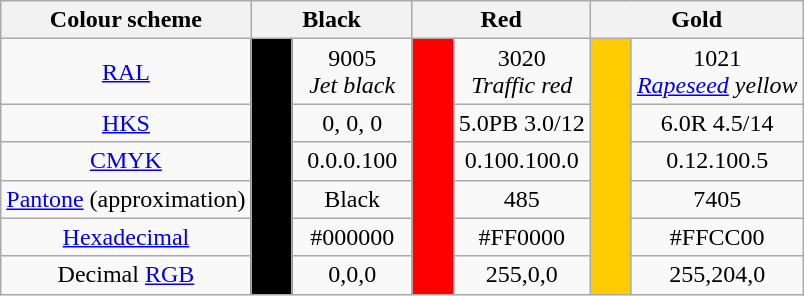<table class="wikitable">
<tr>
<th>Colour scheme</th>
<th colspan="2" style="width:100px;">Black</th>
<th colspan="2" style="width:100px;">Red</th>
<th colspan="2" style="width:100px;">Gold</th>
</tr>
<tr align=center>
<td><a href='#'>RAL</a></td>
<td rowspan="6" style="background:#000000; width:20px;"></td>
<td>9005<br><em>Jet black</em></td>
<td rowspan="6" style="background:#FF0000; width:20px;"></td>
<td>3020<br><em>Traffic red</em></td>
<td rowspan="6" style="background:#FFCC00; width:20px;"></td>
<td>1021<br><em><a href='#'>Rapeseed</a> yellow</em></td>
</tr>
<tr align=center>
<td><a href='#'>HKS</a></td>
<td>0, 0, 0</td>
<td>5.0PB 3.0/12</td>
<td>6.0R 4.5/14</td>
</tr>
<tr align=center>
<td><a href='#'>CMYK</a></td>
<td>0.0.0.100</td>
<td>0.100.100.0</td>
<td>0.12.100.5</td>
</tr>
<tr align=center>
<td><a href='#'>Pantone</a> (approximation)</td>
<td>Black</td>
<td>485</td>
<td>7405</td>
</tr>
<tr align=center>
<td><a href='#'>Hexadecimal</a></td>
<td>#000000</td>
<td>#FF0000</td>
<td>#FFCC00</td>
</tr>
<tr align=center>
<td>Decimal <a href='#'>RGB</a></td>
<td>0,0,0</td>
<td>255,0,0</td>
<td>255,204,0</td>
</tr>
</table>
